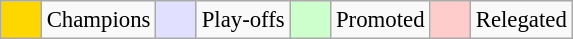<table class="wikitable" style="font-size: 95%">
<tr>
<td bgcolor="#FFD700" width="20"> </td>
<td>Champions</td>
<td bgcolor="#e1e1ff" width="20"> </td>
<td>Play-offs</td>
<td bgcolor="#ccffcc" width="20"> </td>
<td>Promoted</td>
<td bgcolor="#FFCCCC" width="20"> </td>
<td>Relegated</td>
</tr>
</table>
